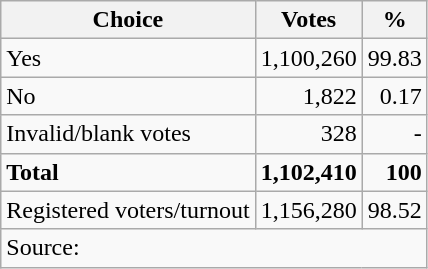<table class=wikitable style=text-align:right>
<tr>
<th>Choice</th>
<th>Votes</th>
<th>%</th>
</tr>
<tr>
<td align=left>Yes</td>
<td>1,100,260</td>
<td>99.83</td>
</tr>
<tr>
<td align=left>No</td>
<td>1,822</td>
<td>0.17</td>
</tr>
<tr>
<td align=left>Invalid/blank votes</td>
<td>328</td>
<td>-</td>
</tr>
<tr>
<td align=left><strong>Total</strong></td>
<td><strong>1,102,410</strong></td>
<td><strong>100</strong></td>
</tr>
<tr>
<td align=left>Registered voters/turnout</td>
<td>1,156,280</td>
<td>98.52</td>
</tr>
<tr>
<td align=left colspan=3>Source: </td>
</tr>
</table>
